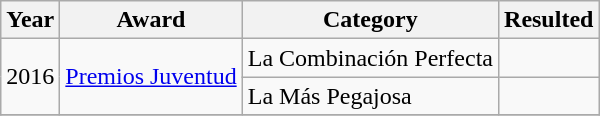<table class="wikitable">
<tr>
<th>Year</th>
<th>Award</th>
<th>Category</th>
<th>Resulted</th>
</tr>
<tr>
<td rowspan=2>2016</td>
<td rowspan=2><a href='#'>Premios Juventud</a></td>
<td>La Combinación Perfecta</td>
<td></td>
</tr>
<tr>
<td>La Más Pegajosa</td>
<td></td>
</tr>
<tr>
</tr>
</table>
